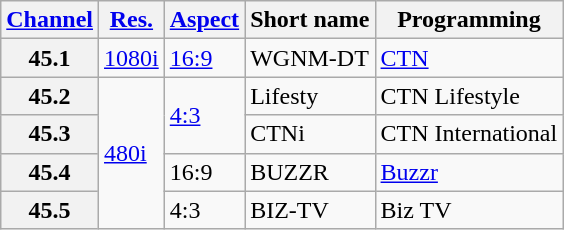<table class="wikitable">
<tr>
<th scope = "col"><a href='#'>Channel</a></th>
<th scope = "col"><a href='#'>Res.</a></th>
<th scope = "col"><a href='#'>Aspect</a></th>
<th scope = "col">Short name</th>
<th scope = "col">Programming</th>
</tr>
<tr>
<th scope = "row">45.1</th>
<td><a href='#'>1080i</a></td>
<td><a href='#'>16:9</a></td>
<td>WGNM-DT</td>
<td><a href='#'>CTN</a></td>
</tr>
<tr>
<th scope = "row">45.2</th>
<td rowspan=4><a href='#'>480i</a></td>
<td rowspan=2><a href='#'>4:3</a></td>
<td>Lifesty</td>
<td>CTN Lifestyle</td>
</tr>
<tr>
<th scope = "row">45.3</th>
<td>CTNi</td>
<td>CTN International</td>
</tr>
<tr>
<th scope = "row">45.4</th>
<td>16:9</td>
<td>BUZZR</td>
<td><a href='#'>Buzzr</a></td>
</tr>
<tr>
<th scope = "row">45.5</th>
<td>4:3</td>
<td>BIZ-TV</td>
<td>Biz TV</td>
</tr>
</table>
